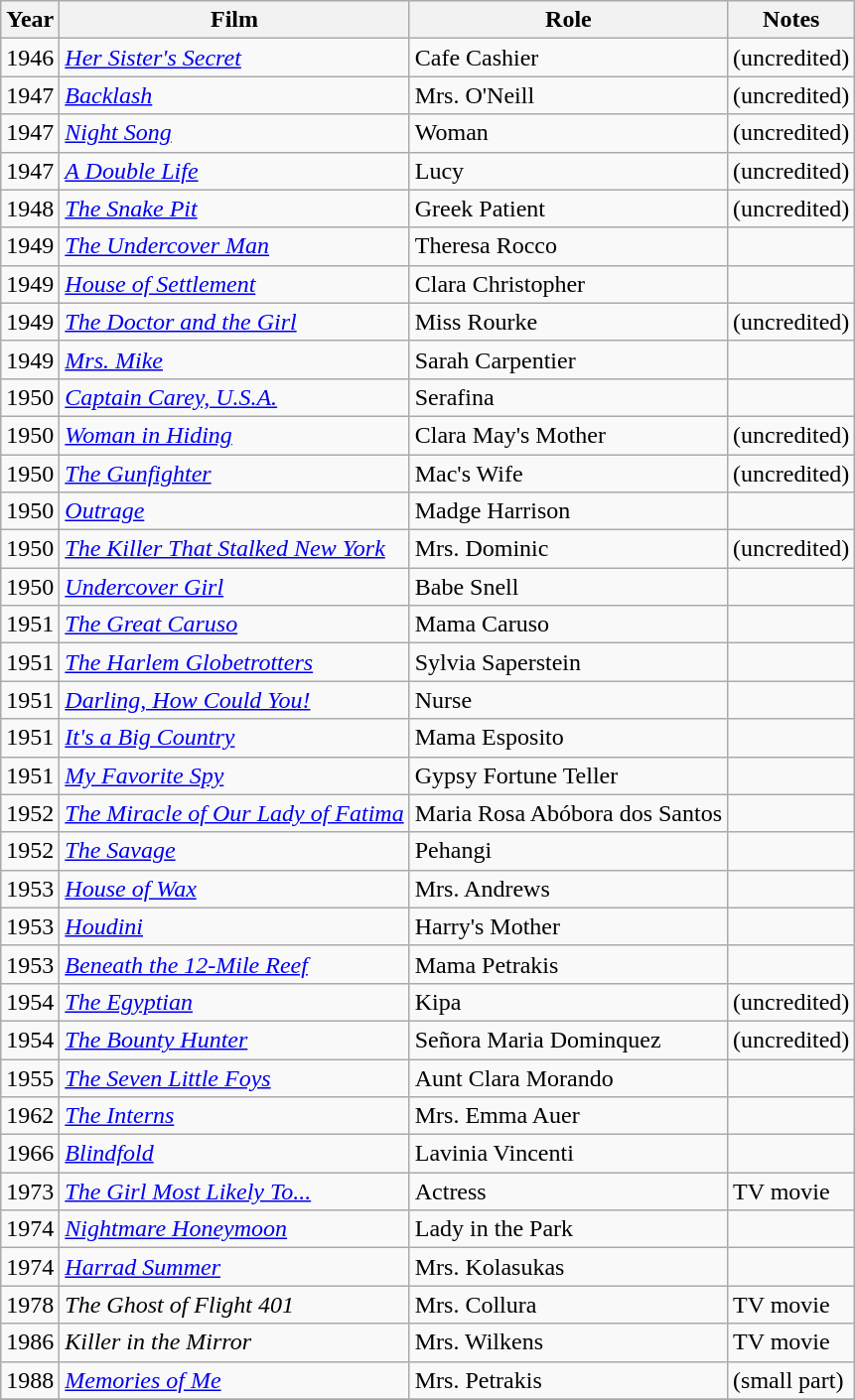<table class="wikitable">
<tr>
<th>Year</th>
<th>Film</th>
<th>Role</th>
<th>Notes</th>
</tr>
<tr>
<td>1946</td>
<td><em><a href='#'>Her Sister's Secret</a></em></td>
<td>Cafe Cashier</td>
<td>(uncredited)</td>
</tr>
<tr>
<td>1947</td>
<td><em><a href='#'>Backlash</a></em></td>
<td>Mrs. O'Neill</td>
<td>(uncredited)</td>
</tr>
<tr>
<td>1947</td>
<td><em><a href='#'>Night Song</a></em></td>
<td>Woman</td>
<td>(uncredited)</td>
</tr>
<tr>
<td>1947</td>
<td><em><a href='#'>A Double Life</a></em></td>
<td>Lucy</td>
<td>(uncredited)</td>
</tr>
<tr>
<td>1948</td>
<td><em><a href='#'>The Snake Pit</a></em></td>
<td>Greek Patient</td>
<td>(uncredited)</td>
</tr>
<tr>
<td>1949</td>
<td><em><a href='#'>The Undercover Man</a></em></td>
<td>Theresa Rocco</td>
<td></td>
</tr>
<tr>
<td>1949</td>
<td><em><a href='#'>House of Settlement</a></em></td>
<td>Clara Christopher</td>
<td></td>
</tr>
<tr>
<td>1949</td>
<td><em><a href='#'>The Doctor and the Girl</a></em></td>
<td>Miss Rourke</td>
<td>(uncredited)</td>
</tr>
<tr>
<td>1949</td>
<td><em><a href='#'>Mrs. Mike</a></em></td>
<td>Sarah Carpentier</td>
<td></td>
</tr>
<tr>
<td>1950</td>
<td><em><a href='#'>Captain Carey, U.S.A.</a></em></td>
<td>Serafina</td>
<td></td>
</tr>
<tr>
<td>1950</td>
<td><em><a href='#'>Woman in Hiding</a></em></td>
<td>Clara May's Mother</td>
<td>(uncredited)</td>
</tr>
<tr>
<td>1950</td>
<td><em><a href='#'>The Gunfighter</a></em></td>
<td>Mac's Wife</td>
<td>(uncredited)</td>
</tr>
<tr>
<td>1950</td>
<td><em><a href='#'>Outrage</a></em></td>
<td>Madge Harrison</td>
<td></td>
</tr>
<tr>
<td>1950</td>
<td><em><a href='#'>The Killer That Stalked New York</a></em></td>
<td>Mrs. Dominic</td>
<td>(uncredited)</td>
</tr>
<tr>
<td>1950</td>
<td><em><a href='#'>Undercover Girl</a></em></td>
<td>Babe Snell</td>
<td></td>
</tr>
<tr>
<td>1951</td>
<td><em><a href='#'>The Great Caruso</a></em></td>
<td>Mama Caruso</td>
<td></td>
</tr>
<tr>
<td>1951</td>
<td><em><a href='#'>The Harlem Globetrotters</a></em></td>
<td>Sylvia Saperstein</td>
<td></td>
</tr>
<tr>
<td>1951</td>
<td><em><a href='#'>Darling, How Could You!</a></em></td>
<td>Nurse</td>
<td></td>
</tr>
<tr>
<td>1951</td>
<td><em><a href='#'>It's a Big Country</a></em></td>
<td>Mama Esposito</td>
<td></td>
</tr>
<tr>
<td>1951</td>
<td><em><a href='#'>My Favorite Spy</a></em></td>
<td>Gypsy Fortune Teller</td>
<td></td>
</tr>
<tr>
<td>1952</td>
<td><em><a href='#'>The Miracle of Our Lady of Fatima</a></em></td>
<td>Maria Rosa Abóbora dos Santos</td>
<td></td>
</tr>
<tr>
<td>1952</td>
<td><em><a href='#'>The Savage</a></em></td>
<td>Pehangi</td>
<td></td>
</tr>
<tr>
<td>1953</td>
<td><em><a href='#'>House of Wax</a></em></td>
<td>Mrs. Andrews</td>
<td></td>
</tr>
<tr>
<td>1953</td>
<td><em><a href='#'>Houdini</a></em></td>
<td>Harry's Mother</td>
<td></td>
</tr>
<tr>
<td>1953</td>
<td><em><a href='#'>Beneath the 12-Mile Reef</a></em></td>
<td>Mama Petrakis</td>
<td></td>
</tr>
<tr>
<td>1954</td>
<td><em><a href='#'>The Egyptian</a></em></td>
<td>Kipa</td>
<td>(uncredited)</td>
</tr>
<tr>
<td>1954</td>
<td><em><a href='#'>The Bounty Hunter</a></em></td>
<td>Señora Maria Dominquez</td>
<td>(uncredited)</td>
</tr>
<tr>
<td>1955</td>
<td><em><a href='#'>The Seven Little Foys</a></em></td>
<td>Aunt Clara Morando</td>
<td></td>
</tr>
<tr>
<td>1962</td>
<td><em><a href='#'>The Interns</a></em></td>
<td>Mrs. Emma Auer</td>
<td></td>
</tr>
<tr>
<td>1966</td>
<td><em><a href='#'>Blindfold</a></em></td>
<td>Lavinia Vincenti</td>
<td></td>
</tr>
<tr>
<td>1973</td>
<td><em><a href='#'>The Girl Most Likely To...</a></em></td>
<td>Actress</td>
<td>TV movie</td>
</tr>
<tr>
<td>1974</td>
<td><em><a href='#'>Nightmare Honeymoon</a></em></td>
<td>Lady in the Park</td>
<td></td>
</tr>
<tr>
<td>1974</td>
<td><em><a href='#'>Harrad Summer</a></em></td>
<td>Mrs. Kolasukas</td>
<td></td>
</tr>
<tr>
<td>1978</td>
<td><em>The Ghost of Flight 401</em></td>
<td>Mrs. Collura</td>
<td>TV movie</td>
</tr>
<tr>
<td>1986</td>
<td><em>Killer in the Mirror</em></td>
<td>Mrs. Wilkens</td>
<td>TV movie</td>
</tr>
<tr>
<td>1988</td>
<td><em><a href='#'>Memories of Me</a></em></td>
<td>Mrs. Petrakis</td>
<td>(small part)</td>
</tr>
<tr>
</tr>
</table>
